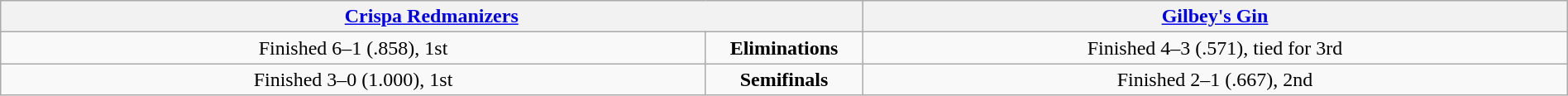<table class=wikitable width=100%>
<tr align=center>
<th colspan=2 width=45%><a href='#'>Crispa Redmanizers</a></th>
<th colspan=2 width=45%><a href='#'>Gilbey's Gin</a></th>
</tr>
<tr align=center>
<td>Finished 6–1 (.858), 1st</td>
<td colspan=2><strong>Eliminations</strong></td>
<td>Finished 4–3 (.571), tied for 3rd</td>
</tr>
<tr align=center>
<td rowspan=2 width=45%>Finished 3–0 (1.000), 1st</td>
<td colspan=2><strong>Semifinals</strong></td>
<td>Finished 2–1 (.667), 2nd</td>
</tr>
</table>
